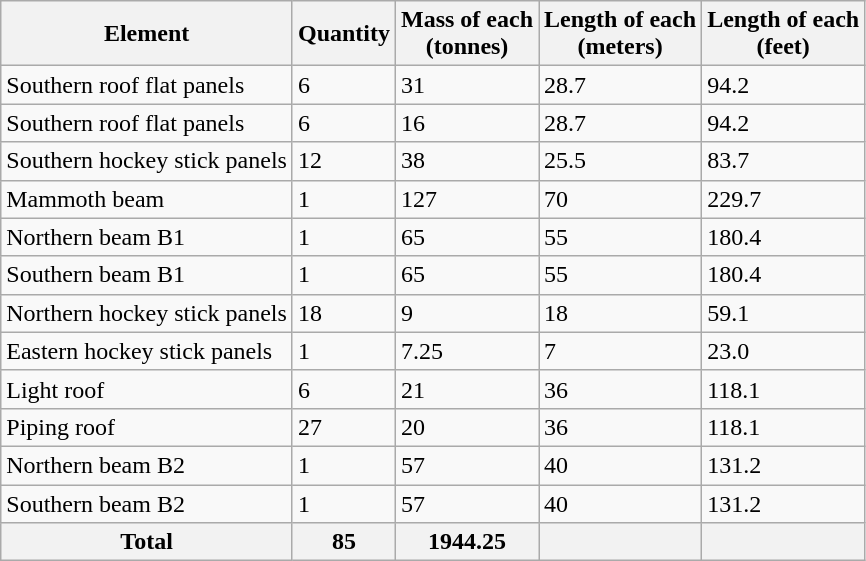<table class="wikitable">
<tr>
<th>Element</th>
<th>Quantity</th>
<th>Mass of each<br>(tonnes)</th>
<th>Length of each<br>(meters)</th>
<th>Length of each<br>(feet)</th>
</tr>
<tr>
<td>Southern roof flat panels</td>
<td>6</td>
<td>31</td>
<td>28.7</td>
<td>94.2</td>
</tr>
<tr>
<td>Southern roof flat panels</td>
<td>6</td>
<td>16</td>
<td>28.7</td>
<td>94.2</td>
</tr>
<tr>
<td>Southern hockey stick panels</td>
<td>12</td>
<td>38</td>
<td>25.5</td>
<td>83.7</td>
</tr>
<tr>
<td>Mammoth beam</td>
<td>1</td>
<td>127</td>
<td>70</td>
<td>229.7</td>
</tr>
<tr>
<td>Northern beam B1</td>
<td>1</td>
<td>65</td>
<td>55</td>
<td>180.4</td>
</tr>
<tr>
<td>Southern beam B1</td>
<td>1</td>
<td>65</td>
<td>55</td>
<td>180.4</td>
</tr>
<tr>
<td>Northern hockey stick panels</td>
<td>18</td>
<td>9</td>
<td>18</td>
<td>59.1</td>
</tr>
<tr>
<td>Eastern hockey stick panels</td>
<td>1</td>
<td>7.25</td>
<td>7</td>
<td>23.0</td>
</tr>
<tr>
<td>Light roof</td>
<td>6</td>
<td>21</td>
<td>36</td>
<td>118.1</td>
</tr>
<tr>
<td>Piping roof</td>
<td>27</td>
<td>20</td>
<td>36</td>
<td>118.1</td>
</tr>
<tr>
<td>Northern beam B2</td>
<td>1</td>
<td>57</td>
<td>40</td>
<td>131.2</td>
</tr>
<tr>
<td>Southern beam B2</td>
<td>1</td>
<td>57</td>
<td>40</td>
<td>131.2</td>
</tr>
<tr>
<th>Total</th>
<th>85</th>
<th>1944.25</th>
<th></th>
<th></th>
</tr>
</table>
